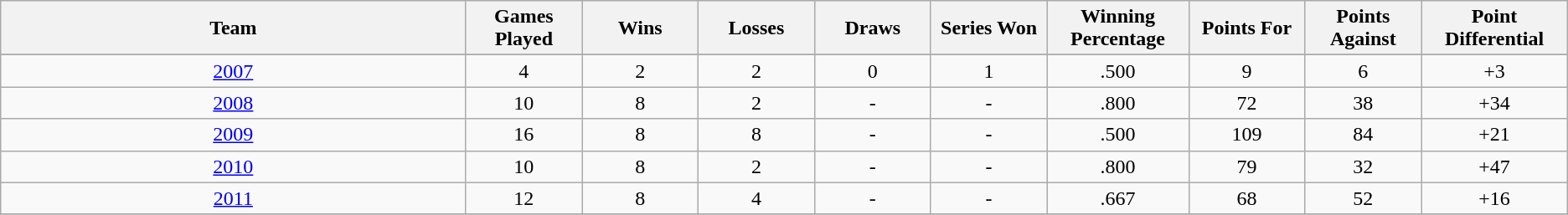<table class="wikitable" style="text-align:center;">
<tr>
<th bgcolor="#DDDDFF" width="20%">Team</th>
<th bgcolor="#DDDDFF" width="5%">Games Played</th>
<th bgcolor="#DDDDFF" width="5%">Wins</th>
<th bgcolor="#DDDDFF" width="5%">Losses</th>
<th bgcolor="#DDDDFF" width="5%">Draws</th>
<th bgcolor="#DDDDFF" width="5%">Series Won</th>
<th bgcolor="#DDDDFF" width="5%">Winning Percentage</th>
<th bgcolor="#DDDDFF" width="5%">Points For</th>
<th bgcolor="#DDDDFF" width="5%">Points Against</th>
<th bgcolor="#DDDDFF" width="5%">Point Differential</th>
</tr>
<tr>
</tr>
<tr>
<td><a href='#'>2007</a></td>
<td>4</td>
<td>2</td>
<td>2</td>
<td>0</td>
<td>1</td>
<td>.500</td>
<td>9</td>
<td>6</td>
<td>+3</td>
</tr>
<tr>
<td><a href='#'>2008</a></td>
<td>10</td>
<td>8</td>
<td>2</td>
<td>-</td>
<td>-</td>
<td>.800</td>
<td>72</td>
<td>38</td>
<td>+34</td>
</tr>
<tr>
<td><a href='#'>2009</a></td>
<td>16</td>
<td>8</td>
<td>8</td>
<td>-</td>
<td>-</td>
<td>.500</td>
<td>109</td>
<td>84</td>
<td>+21</td>
</tr>
<tr>
<td><a href='#'>2010</a></td>
<td>10</td>
<td>8</td>
<td>2</td>
<td>-</td>
<td>-</td>
<td>.800</td>
<td>79</td>
<td>32</td>
<td>+47</td>
</tr>
<tr>
<td><a href='#'>2011</a></td>
<td>12</td>
<td>8</td>
<td>4</td>
<td>-</td>
<td>-</td>
<td>.667</td>
<td>68</td>
<td>52</td>
<td>+16</td>
</tr>
<tr>
</tr>
</table>
